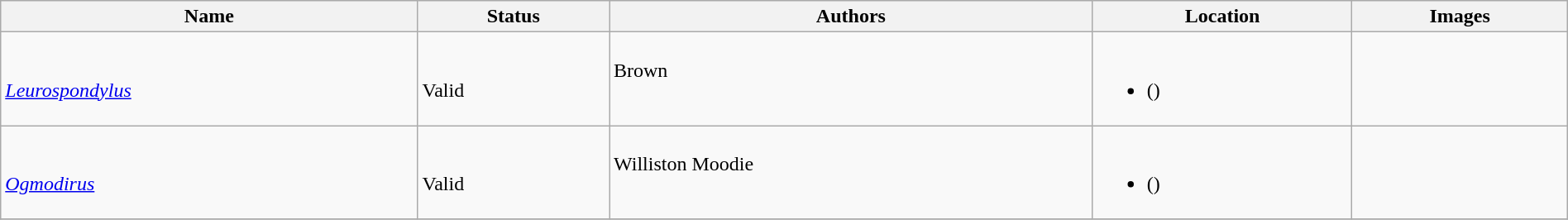<table class="wikitable sortable" align="center" width="100%">
<tr>
<th>Name</th>
<th>Status</th>
<th colspan="2">Authors</th>
<th>Location</th>
<th>Images</th>
</tr>
<tr>
<td><br><em><a href='#'>Leurospondylus</a></em></td>
<td><br>Valid</td>
<td style="border-right:0px" valign="top"><br>Brown</td>
<td style="border-left:0px" valign="top"></td>
<td><br><ul><li> ()</li></ul></td>
<td></td>
</tr>
<tr>
<td><br><em><a href='#'>Ogmodirus</a></em></td>
<td><br>Valid</td>
<td style="border-right:0px" valign="top"><br>Williston
Moodie</td>
<td style="border-left:0px" valign="top"></td>
<td><br><ul><li> ()</li></ul></td>
<td></td>
</tr>
<tr>
</tr>
</table>
